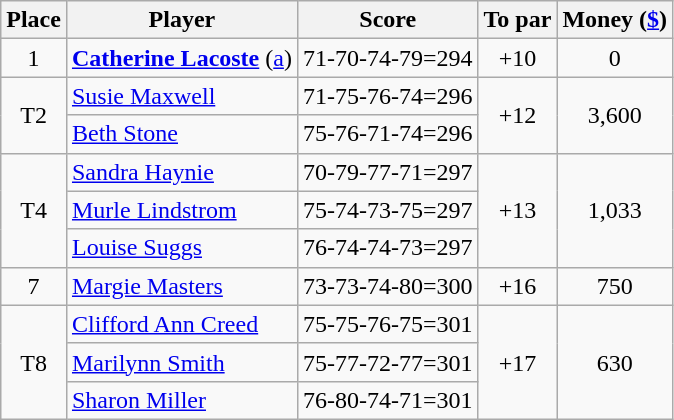<table class="wikitable">
<tr>
<th>Place</th>
<th>Player</th>
<th>Score</th>
<th>To par</th>
<th>Money (<a href='#'>$</a>)</th>
</tr>
<tr>
<td align=center>1</td>
<td> <strong><a href='#'>Catherine Lacoste</a></strong> (<a href='#'>a</a>)</td>
<td>71-70-74-79=294</td>
<td align=center>+10</td>
<td align=center>0</td>
</tr>
<tr>
<td align=center rowspan=2>T2</td>
<td> <a href='#'>Susie Maxwell</a></td>
<td>71-75-76-74=296</td>
<td align=center rowspan=2>+12</td>
<td align=center rowspan=2>3,600</td>
</tr>
<tr>
<td> <a href='#'>Beth Stone</a></td>
<td>75-76-71-74=296</td>
</tr>
<tr>
<td align=center rowspan=3>T4</td>
<td> <a href='#'>Sandra Haynie</a></td>
<td>70-79-77-71=297</td>
<td align=center rowspan=3>+13</td>
<td align=center rowspan=3>1,033</td>
</tr>
<tr>
<td> <a href='#'>Murle Lindstrom</a></td>
<td>75-74-73-75=297</td>
</tr>
<tr>
<td> <a href='#'>Louise Suggs</a></td>
<td>76-74-74-73=297</td>
</tr>
<tr>
<td align=center>7</td>
<td> <a href='#'>Margie Masters</a></td>
<td>73-73-74-80=300</td>
<td align=center>+16</td>
<td align=center>750</td>
</tr>
<tr>
<td align=center rowspan=3>T8</td>
<td> <a href='#'>Clifford Ann Creed</a></td>
<td>75-75-76-75=301</td>
<td align=center rowspan=3>+17</td>
<td align=center rowspan=3>630</td>
</tr>
<tr>
<td> <a href='#'>Marilynn Smith</a></td>
<td>75-77-72-77=301</td>
</tr>
<tr>
<td> <a href='#'>Sharon Miller</a></td>
<td>76-80-74-71=301</td>
</tr>
</table>
